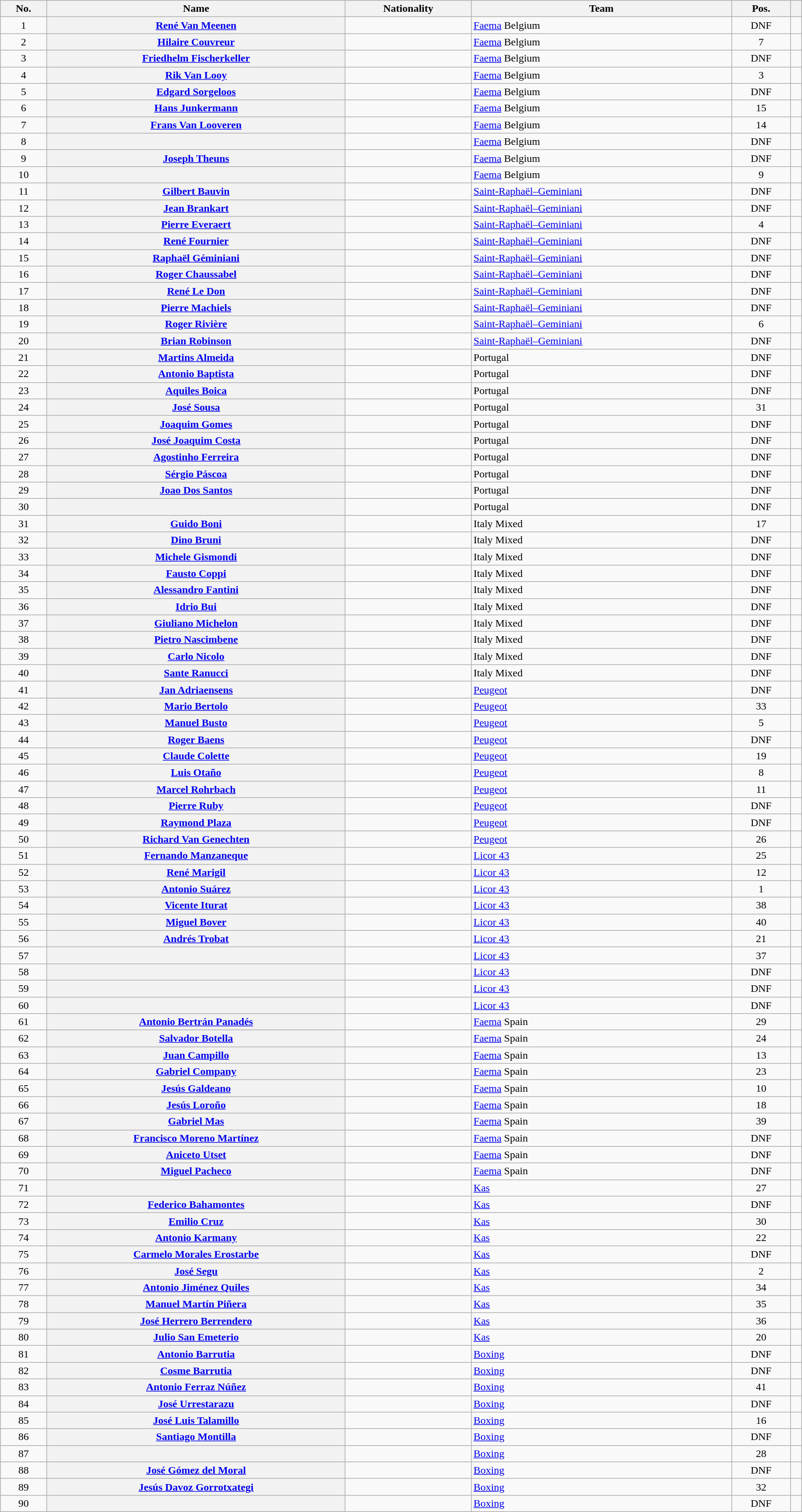<table class="wikitable plainrowheaders sortable" style="width:97%">
<tr>
<th scope="col">No.</th>
<th scope="col">Name</th>
<th scope="col">Nationality</th>
<th scope="col">Team</th>
<th scope="col" data-sort-type="number">Pos.</th>
<th scope="col" class="unsortable"></th>
</tr>
<tr>
<td style="text-align:center;">1</td>
<th scope="row"><a href='#'>René Van Meenen</a></th>
<td></td>
<td><a href='#'>Faema</a> Belgium</td>
<td style="text-align:center;" data-sort-value="42">DNF</td>
<td style="text-align:center;"></td>
</tr>
<tr>
<td style="text-align:center;">2</td>
<th scope="row"><a href='#'>Hilaire Couvreur</a></th>
<td></td>
<td><a href='#'>Faema</a> Belgium</td>
<td style="text-align:center;">7</td>
<td style="text-align:center;"></td>
</tr>
<tr>
<td style="text-align:center;">3</td>
<th scope="row"><a href='#'>Friedhelm Fischerkeller</a></th>
<td></td>
<td><a href='#'>Faema</a> Belgium</td>
<td style="text-align:center;" data-sort-value="42">DNF</td>
<td style="text-align:center;"></td>
</tr>
<tr>
<td style="text-align:center;">4</td>
<th scope="row"><a href='#'>Rik Van Looy</a></th>
<td></td>
<td><a href='#'>Faema</a> Belgium</td>
<td style="text-align:center;">3</td>
<td style="text-align:center;"></td>
</tr>
<tr>
<td style="text-align:center;">5</td>
<th scope="row"><a href='#'>Edgard Sorgeloos</a></th>
<td></td>
<td><a href='#'>Faema</a> Belgium</td>
<td style="text-align:center;" data-sort-value="42">DNF</td>
<td style="text-align:center;"></td>
</tr>
<tr>
<td style="text-align:center;">6</td>
<th scope="row"><a href='#'>Hans Junkermann</a></th>
<td></td>
<td><a href='#'>Faema</a> Belgium</td>
<td style="text-align:center;">15</td>
<td style="text-align:center;"></td>
</tr>
<tr>
<td style="text-align:center;">7</td>
<th scope="row"><a href='#'>Frans Van Looveren</a></th>
<td></td>
<td><a href='#'>Faema</a> Belgium</td>
<td style="text-align:center;">14</td>
<td style="text-align:center;"></td>
</tr>
<tr>
<td style="text-align:center;">8</td>
<th scope="row"></th>
<td></td>
<td><a href='#'>Faema</a> Belgium</td>
<td style="text-align:center;" data-sort-value="42">DNF</td>
<td style="text-align:center;"></td>
</tr>
<tr>
<td style="text-align:center;">9</td>
<th scope="row"><a href='#'>Joseph Theuns</a></th>
<td></td>
<td><a href='#'>Faema</a> Belgium</td>
<td style="text-align:center;" data-sort-value="42">DNF</td>
<td style="text-align:center;"></td>
</tr>
<tr>
<td style="text-align:center;">10</td>
<th scope="row"></th>
<td></td>
<td><a href='#'>Faema</a> Belgium</td>
<td style="text-align:center;">9</td>
<td style="text-align:center;"></td>
</tr>
<tr>
<td style="text-align:center;">11</td>
<th scope="row"><a href='#'>Gilbert Bauvin</a></th>
<td></td>
<td><a href='#'>Saint-Raphaël–Geminiani</a></td>
<td style="text-align:center;" data-sort-value="42">DNF</td>
<td style="text-align:center;"></td>
</tr>
<tr>
<td style="text-align:center;">12</td>
<th scope="row"><a href='#'>Jean Brankart</a></th>
<td></td>
<td><a href='#'>Saint-Raphaël–Geminiani</a></td>
<td style="text-align:center;" data-sort-value="42">DNF</td>
<td style="text-align:center;"></td>
</tr>
<tr>
<td style="text-align:center;">13</td>
<th scope="row"><a href='#'>Pierre Everaert</a></th>
<td></td>
<td><a href='#'>Saint-Raphaël–Geminiani</a></td>
<td style="text-align:center;">4</td>
<td style="text-align:center;"></td>
</tr>
<tr>
<td style="text-align:center;">14</td>
<th scope="row"><a href='#'>René Fournier</a></th>
<td></td>
<td><a href='#'>Saint-Raphaël–Geminiani</a></td>
<td style="text-align:center;" data-sort-value="42">DNF</td>
<td style="text-align:center;"></td>
</tr>
<tr>
<td style="text-align:center;">15</td>
<th scope="row"><a href='#'>Raphaël Géminiani</a></th>
<td></td>
<td><a href='#'>Saint-Raphaël–Geminiani</a></td>
<td style="text-align:center;" data-sort-value="42">DNF</td>
<td style="text-align:center;"></td>
</tr>
<tr>
<td style="text-align:center;">16</td>
<th scope="row"><a href='#'>Roger Chaussabel</a></th>
<td></td>
<td><a href='#'>Saint-Raphaël–Geminiani</a></td>
<td style="text-align:center;" data-sort-value="42">DNF</td>
<td style="text-align:center;"></td>
</tr>
<tr>
<td style="text-align:center;">17</td>
<th scope="row"><a href='#'>René Le Don</a></th>
<td></td>
<td><a href='#'>Saint-Raphaël–Geminiani</a></td>
<td style="text-align:center;" data-sort-value="42">DNF</td>
<td style="text-align:center;"></td>
</tr>
<tr>
<td style="text-align:center;">18</td>
<th scope="row"><a href='#'>Pierre Machiels</a></th>
<td></td>
<td><a href='#'>Saint-Raphaël–Geminiani</a></td>
<td style="text-align:center;" data-sort-value="42">DNF</td>
<td style="text-align:center;"></td>
</tr>
<tr>
<td style="text-align:center;">19</td>
<th scope="row"><a href='#'>Roger Rivière</a></th>
<td></td>
<td><a href='#'>Saint-Raphaël–Geminiani</a></td>
<td style="text-align:center;">6</td>
<td style="text-align:center;"></td>
</tr>
<tr>
<td style="text-align:center;">20</td>
<th scope="row"><a href='#'>Brian Robinson</a></th>
<td></td>
<td><a href='#'>Saint-Raphaël–Geminiani</a></td>
<td style="text-align:center;" data-sort-value="42">DNF</td>
<td style="text-align:center;"></td>
</tr>
<tr>
<td style="text-align:center;">21</td>
<th scope="row"><a href='#'>Martins Almeida</a></th>
<td></td>
<td>Portugal</td>
<td style="text-align:center;" data-sort-value="42">DNF</td>
<td style="text-align:center;"></td>
</tr>
<tr>
<td style="text-align:center;">22</td>
<th scope="row"><a href='#'>Antonio Baptista</a></th>
<td></td>
<td>Portugal</td>
<td style="text-align:center;" data-sort-value="42">DNF</td>
<td style="text-align:center;"></td>
</tr>
<tr>
<td style="text-align:center;">23</td>
<th scope="row"><a href='#'>Aquiles Boica</a></th>
<td></td>
<td>Portugal</td>
<td style="text-align:center;" data-sort-value="42">DNF</td>
<td style="text-align:center;"></td>
</tr>
<tr>
<td style="text-align:center;">24</td>
<th scope="row"><a href='#'>José Sousa</a></th>
<td></td>
<td>Portugal</td>
<td style="text-align:center;">31</td>
<td style="text-align:center;"></td>
</tr>
<tr>
<td style="text-align:center;">25</td>
<th scope="row"><a href='#'>Joaquim Gomes</a></th>
<td></td>
<td>Portugal</td>
<td style="text-align:center;" data-sort-value="42">DNF</td>
<td style="text-align:center;"></td>
</tr>
<tr>
<td style="text-align:center;">26</td>
<th scope="row"><a href='#'>José Joaquim Costa</a></th>
<td></td>
<td>Portugal</td>
<td style="text-align:center;" data-sort-value="42">DNF</td>
<td style="text-align:center;"></td>
</tr>
<tr>
<td style="text-align:center;">27</td>
<th scope="row"><a href='#'>Agostinho Ferreira</a></th>
<td></td>
<td>Portugal</td>
<td style="text-align:center;" data-sort-value="42">DNF</td>
<td style="text-align:center;"></td>
</tr>
<tr>
<td style="text-align:center;">28</td>
<th scope="row"><a href='#'>Sérgio Páscoa</a></th>
<td></td>
<td>Portugal</td>
<td style="text-align:center;" data-sort-value="42">DNF</td>
<td style="text-align:center;"></td>
</tr>
<tr>
<td style="text-align:center;">29</td>
<th scope="row"><a href='#'>Joao Dos Santos</a></th>
<td></td>
<td>Portugal</td>
<td style="text-align:center;" data-sort-value="42">DNF</td>
<td style="text-align:center;"></td>
</tr>
<tr>
<td style="text-align:center;">30</td>
<th scope="row"></th>
<td></td>
<td>Portugal</td>
<td style="text-align:center;" data-sort-value="42">DNF</td>
<td style="text-align:center;"></td>
</tr>
<tr>
<td style="text-align:center;">31</td>
<th scope="row"><a href='#'>Guido Boni</a></th>
<td></td>
<td>Italy Mixed</td>
<td style="text-align:center;">17</td>
<td style="text-align:center;"></td>
</tr>
<tr>
<td style="text-align:center;">32</td>
<th scope="row"><a href='#'>Dino Bruni</a></th>
<td></td>
<td>Italy Mixed</td>
<td style="text-align:center;" data-sort-value="42">DNF</td>
<td style="text-align:center;"></td>
</tr>
<tr>
<td style="text-align:center;">33</td>
<th scope="row"><a href='#'>Michele Gismondi</a></th>
<td></td>
<td>Italy Mixed</td>
<td style="text-align:center;" data-sort-value="42">DNF</td>
<td style="text-align:center;"></td>
</tr>
<tr>
<td style="text-align:center;">34</td>
<th scope="row"><a href='#'>Fausto Coppi</a></th>
<td></td>
<td>Italy Mixed</td>
<td style="text-align:center;" data-sort-value="42">DNF</td>
<td style="text-align:center;"></td>
</tr>
<tr>
<td style="text-align:center;">35</td>
<th scope="row"><a href='#'>Alessandro Fantini</a></th>
<td></td>
<td>Italy Mixed</td>
<td style="text-align:center;" data-sort-value="42">DNF</td>
<td style="text-align:center;"></td>
</tr>
<tr>
<td style="text-align:center;">36</td>
<th scope="row"><a href='#'>Idrio Bui</a></th>
<td></td>
<td>Italy Mixed</td>
<td style="text-align:center;" data-sort-value="42">DNF</td>
<td style="text-align:center;"></td>
</tr>
<tr>
<td style="text-align:center;">37</td>
<th scope="row"><a href='#'>Giuliano Michelon</a></th>
<td></td>
<td>Italy Mixed</td>
<td style="text-align:center;" data-sort-value="42">DNF</td>
<td style="text-align:center;"></td>
</tr>
<tr>
<td style="text-align:center;">38</td>
<th scope="row"><a href='#'>Pietro Nascimbene</a></th>
<td></td>
<td>Italy Mixed</td>
<td style="text-align:center;" data-sort-value="42">DNF</td>
<td style="text-align:center;"></td>
</tr>
<tr>
<td style="text-align:center;">39</td>
<th scope="row"><a href='#'>Carlo Nicolo</a></th>
<td></td>
<td>Italy Mixed</td>
<td style="text-align:center;" data-sort-value="42">DNF</td>
<td style="text-align:center;"></td>
</tr>
<tr>
<td style="text-align:center;">40</td>
<th scope="row"><a href='#'>Sante Ranucci</a></th>
<td></td>
<td>Italy Mixed</td>
<td style="text-align:center;" data-sort-value="42">DNF</td>
<td style="text-align:center;"></td>
</tr>
<tr>
<td style="text-align:center;">41</td>
<th scope="row"><a href='#'>Jan Adriaensens</a></th>
<td></td>
<td><a href='#'>Peugeot</a></td>
<td style="text-align:center;" data-sort-value="42">DNF</td>
<td style="text-align:center;"></td>
</tr>
<tr>
<td style="text-align:center;">42</td>
<th scope="row"><a href='#'>Mario Bertolo</a></th>
<td></td>
<td><a href='#'>Peugeot</a></td>
<td style="text-align:center;">33</td>
<td style="text-align:center;"></td>
</tr>
<tr>
<td style="text-align:center;">43</td>
<th scope="row"><a href='#'>Manuel Busto</a></th>
<td></td>
<td><a href='#'>Peugeot</a></td>
<td style="text-align:center;">5</td>
<td style="text-align:center;"></td>
</tr>
<tr>
<td style="text-align:center;">44</td>
<th scope="row"><a href='#'>Roger Baens</a></th>
<td></td>
<td><a href='#'>Peugeot</a></td>
<td style="text-align:center;" data-sort-value="42">DNF</td>
<td style="text-align:center;"></td>
</tr>
<tr>
<td style="text-align:center;">45</td>
<th scope="row"><a href='#'>Claude Colette</a></th>
<td></td>
<td><a href='#'>Peugeot</a></td>
<td style="text-align:center;">19</td>
<td style="text-align:center;"></td>
</tr>
<tr>
<td style="text-align:center;">46</td>
<th scope="row"><a href='#'>Luis Otaño</a></th>
<td></td>
<td><a href='#'>Peugeot</a></td>
<td style="text-align:center;">8</td>
<td style="text-align:center;"></td>
</tr>
<tr>
<td style="text-align:center;">47</td>
<th scope="row"><a href='#'>Marcel Rohrbach</a></th>
<td></td>
<td><a href='#'>Peugeot</a></td>
<td style="text-align:center;">11</td>
<td style="text-align:center;"></td>
</tr>
<tr>
<td style="text-align:center;">48</td>
<th scope="row"><a href='#'>Pierre Ruby</a></th>
<td></td>
<td><a href='#'>Peugeot</a></td>
<td style="text-align:center;" data-sort-value="42">DNF</td>
<td style="text-align:center;"></td>
</tr>
<tr>
<td style="text-align:center;">49</td>
<th scope="row"><a href='#'>Raymond Plaza</a></th>
<td></td>
<td><a href='#'>Peugeot</a></td>
<td style="text-align:center;" data-sort-value="42">DNF</td>
<td style="text-align:center;"></td>
</tr>
<tr>
<td style="text-align:center;">50</td>
<th scope="row"><a href='#'>Richard Van Genechten</a></th>
<td></td>
<td><a href='#'>Peugeot</a></td>
<td style="text-align:center;">26</td>
<td style="text-align:center;"></td>
</tr>
<tr>
<td style="text-align:center;">51</td>
<th scope="row"><a href='#'>Fernando Manzaneque</a></th>
<td></td>
<td><a href='#'>Licor 43</a></td>
<td style="text-align:center;">25</td>
<td style="text-align:center;"></td>
</tr>
<tr>
<td style="text-align:center;">52</td>
<th scope="row"><a href='#'>René Marigil</a></th>
<td></td>
<td><a href='#'>Licor 43</a></td>
<td style="text-align:center;">12</td>
<td style="text-align:center;"></td>
</tr>
<tr>
<td style="text-align:center;">53</td>
<th scope="row"><a href='#'>Antonio Suárez</a></th>
<td></td>
<td><a href='#'>Licor 43</a></td>
<td style="text-align:center;">1</td>
<td style="text-align:center;"></td>
</tr>
<tr>
<td style="text-align:center;">54</td>
<th scope="row"><a href='#'>Vicente Iturat</a></th>
<td></td>
<td><a href='#'>Licor 43</a></td>
<td style="text-align:center;">38</td>
<td style="text-align:center;"></td>
</tr>
<tr>
<td style="text-align:center;">55</td>
<th scope="row"><a href='#'>Miguel Bover</a></th>
<td></td>
<td><a href='#'>Licor 43</a></td>
<td style="text-align:center;">40</td>
<td style="text-align:center;"></td>
</tr>
<tr>
<td style="text-align:center;">56</td>
<th scope="row"><a href='#'>Andrés Trobat</a></th>
<td></td>
<td><a href='#'>Licor 43</a></td>
<td style="text-align:center;">21</td>
<td style="text-align:center;"></td>
</tr>
<tr>
<td style="text-align:center;">57</td>
<th scope="row"></th>
<td></td>
<td><a href='#'>Licor 43</a></td>
<td style="text-align:center;">37</td>
<td style="text-align:center;"></td>
</tr>
<tr>
<td style="text-align:center;">58</td>
<th scope="row"></th>
<td></td>
<td><a href='#'>Licor 43</a></td>
<td style="text-align:center;" data-sort-value="42">DNF</td>
<td style="text-align:center;"></td>
</tr>
<tr>
<td style="text-align:center;">59</td>
<th scope="row"></th>
<td></td>
<td><a href='#'>Licor 43</a></td>
<td style="text-align:center;" data-sort-value="42">DNF</td>
<td style="text-align:center;"></td>
</tr>
<tr>
<td style="text-align:center;">60</td>
<th scope="row"></th>
<td></td>
<td><a href='#'>Licor 43</a></td>
<td style="text-align:center;" data-sort-value="42">DNF</td>
<td style="text-align:center;"></td>
</tr>
<tr>
<td style="text-align:center;">61</td>
<th scope="row"><a href='#'>Antonio Bertrán Panadés</a></th>
<td></td>
<td><a href='#'>Faema</a> Spain</td>
<td style="text-align:center;">29</td>
<td style="text-align:center;"></td>
</tr>
<tr>
<td style="text-align:center;">62</td>
<th scope="row"><a href='#'>Salvador Botella</a></th>
<td></td>
<td><a href='#'>Faema</a> Spain</td>
<td style="text-align:center;">24</td>
<td style="text-align:center;"></td>
</tr>
<tr>
<td style="text-align:center;">63</td>
<th scope="row"><a href='#'>Juan Campillo</a></th>
<td></td>
<td><a href='#'>Faema</a> Spain</td>
<td style="text-align:center;">13</td>
<td style="text-align:center;"></td>
</tr>
<tr>
<td style="text-align:center;">64</td>
<th scope="row"><a href='#'>Gabriel Company</a></th>
<td></td>
<td><a href='#'>Faema</a> Spain</td>
<td style="text-align:center;">23</td>
<td style="text-align:center;"></td>
</tr>
<tr>
<td style="text-align:center;">65</td>
<th scope="row"><a href='#'>Jesús Galdeano</a></th>
<td></td>
<td><a href='#'>Faema</a> Spain</td>
<td style="text-align:center;">10</td>
<td style="text-align:center;"></td>
</tr>
<tr>
<td style="text-align:center;">66</td>
<th scope="row"><a href='#'>Jesús Loroño</a></th>
<td></td>
<td><a href='#'>Faema</a> Spain</td>
<td style="text-align:center;">18</td>
<td style="text-align:center;"></td>
</tr>
<tr>
<td style="text-align:center;">67</td>
<th scope="row"><a href='#'>Gabriel Mas</a></th>
<td></td>
<td><a href='#'>Faema</a> Spain</td>
<td style="text-align:center;">39</td>
<td style="text-align:center;"></td>
</tr>
<tr>
<td style="text-align:center;">68</td>
<th scope="row"><a href='#'>Francisco Moreno Martínez</a></th>
<td></td>
<td><a href='#'>Faema</a> Spain</td>
<td style="text-align:center;" data-sort-value="42">DNF</td>
<td style="text-align:center;"></td>
</tr>
<tr>
<td style="text-align:center;">69</td>
<th scope="row"><a href='#'>Aniceto Utset</a></th>
<td></td>
<td><a href='#'>Faema</a> Spain</td>
<td style="text-align:center;" data-sort-value="42">DNF</td>
<td style="text-align:center;"></td>
</tr>
<tr>
<td style="text-align:center;">70</td>
<th scope="row"><a href='#'>Miguel Pacheco</a></th>
<td></td>
<td><a href='#'>Faema</a> Spain</td>
<td style="text-align:center;" data-sort-value="42">DNF</td>
<td style="text-align:center;"></td>
</tr>
<tr>
<td style="text-align:center;">71</td>
<th scope="row"></th>
<td></td>
<td><a href='#'>Kas</a></td>
<td style="text-align:center;">27</td>
<td style="text-align:center;"></td>
</tr>
<tr>
<td style="text-align:center;">72</td>
<th scope="row"><a href='#'>Federico Bahamontes</a></th>
<td></td>
<td><a href='#'>Kas</a></td>
<td style="text-align:center;" data-sort-value="42">DNF</td>
<td style="text-align:center;"></td>
</tr>
<tr>
<td style="text-align:center;">73</td>
<th scope="row"><a href='#'>Emilio Cruz</a></th>
<td></td>
<td><a href='#'>Kas</a></td>
<td style="text-align:center;">30</td>
<td style="text-align:center;"></td>
</tr>
<tr>
<td style="text-align:center;">74</td>
<th scope="row"><a href='#'>Antonio Karmany</a></th>
<td></td>
<td><a href='#'>Kas</a></td>
<td style="text-align:center;">22</td>
<td style="text-align:center;"></td>
</tr>
<tr>
<td style="text-align:center;">75</td>
<th scope="row"><a href='#'>Carmelo Morales Erostarbe</a></th>
<td></td>
<td><a href='#'>Kas</a></td>
<td style="text-align:center;" data-sort-value="42">DNF</td>
<td style="text-align:center;"></td>
</tr>
<tr>
<td style="text-align:center;">76</td>
<th scope="row"><a href='#'>José Segu</a></th>
<td></td>
<td><a href='#'>Kas</a></td>
<td style="text-align:center;">2</td>
<td style="text-align:center;"></td>
</tr>
<tr>
<td style="text-align:center;">77</td>
<th scope="row"><a href='#'>Antonio Jiménez Quiles</a></th>
<td></td>
<td><a href='#'>Kas</a></td>
<td style="text-align:center;">34</td>
<td style="text-align:center;"></td>
</tr>
<tr>
<td style="text-align:center;">78</td>
<th scope="row"><a href='#'>Manuel Martín Piñera</a></th>
<td></td>
<td><a href='#'>Kas</a></td>
<td style="text-align:center;">35</td>
<td style="text-align:center;"></td>
</tr>
<tr>
<td style="text-align:center;">79</td>
<th scope="row"><a href='#'>José Herrero Berrendero</a></th>
<td></td>
<td><a href='#'>Kas</a></td>
<td style="text-align:center;">36</td>
<td style="text-align:center;"></td>
</tr>
<tr>
<td style="text-align:center;">80</td>
<th scope="row"><a href='#'>Julio San Emeterio</a></th>
<td></td>
<td><a href='#'>Kas</a></td>
<td style="text-align:center;">20</td>
<td style="text-align:center;"></td>
</tr>
<tr>
<td style="text-align:center;">81</td>
<th scope="row"><a href='#'>Antonio Barrutia</a></th>
<td></td>
<td><a href='#'>Boxing</a></td>
<td style="text-align:center;" data-sort-value="42">DNF</td>
<td style="text-align:center;"></td>
</tr>
<tr>
<td style="text-align:center;">82</td>
<th scope="row"><a href='#'>Cosme Barrutia</a></th>
<td></td>
<td><a href='#'>Boxing</a></td>
<td style="text-align:center;" data-sort-value="42">DNF</td>
<td style="text-align:center;"></td>
</tr>
<tr>
<td style="text-align:center;">83</td>
<th scope="row"><a href='#'>Antonio Ferraz Núñez</a></th>
<td></td>
<td><a href='#'>Boxing</a></td>
<td style="text-align:center;">41</td>
<td style="text-align:center;"></td>
</tr>
<tr>
<td style="text-align:center;">84</td>
<th scope="row"><a href='#'>José Urrestarazu</a></th>
<td></td>
<td><a href='#'>Boxing</a></td>
<td style="text-align:center;" data-sort-value="42">DNF</td>
<td style="text-align:center;"></td>
</tr>
<tr>
<td style="text-align:center;">85</td>
<th scope="row"><a href='#'>José Luis Talamillo</a></th>
<td></td>
<td><a href='#'>Boxing</a></td>
<td style="text-align:center;">16</td>
<td style="text-align:center;"></td>
</tr>
<tr>
<td style="text-align:center;">86</td>
<th scope="row"><a href='#'>Santiago Montilla</a></th>
<td></td>
<td><a href='#'>Boxing</a></td>
<td style="text-align:center;" data-sort-value="42">DNF</td>
<td style="text-align:center;"></td>
</tr>
<tr>
<td style="text-align:center;">87</td>
<th scope="row"></th>
<td></td>
<td><a href='#'>Boxing</a></td>
<td style="text-align:center;">28</td>
<td style="text-align:center;"></td>
</tr>
<tr>
<td style="text-align:center;">88</td>
<th scope="row"><a href='#'>José Gómez del Moral</a></th>
<td></td>
<td><a href='#'>Boxing</a></td>
<td style="text-align:center;" data-sort-value="42">DNF</td>
<td style="text-align:center;"></td>
</tr>
<tr>
<td style="text-align:center;">89</td>
<th scope="row"><a href='#'>Jesús Davoz Gorrotxategi</a></th>
<td></td>
<td><a href='#'>Boxing</a></td>
<td style="text-align:center;">32</td>
<td style="text-align:center;"></td>
</tr>
<tr>
<td style="text-align:center;">90</td>
<th scope="row"></th>
<td></td>
<td><a href='#'>Boxing</a></td>
<td style="text-align:center;" data-sort-value="42">DNF</td>
<td style="text-align:center;"></td>
</tr>
</table>
